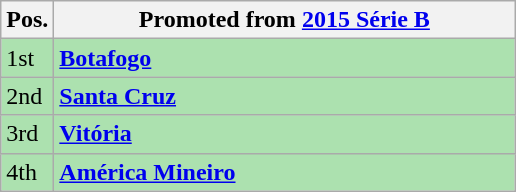<table class="wikitable">
<tr>
<th align="center">Pos.</th>
<th width=300>Promoted from <a href='#'>2015 Série B</a></th>
</tr>
<tr style="background: #ACE1AF;">
<td>1st</td>
<td><strong><a href='#'>Botafogo</a></strong></td>
</tr>
<tr style="background: #ACE1AF;">
<td>2nd</td>
<td><strong><a href='#'>Santa Cruz</a></strong></td>
</tr>
<tr style="background: #ACE1AF;">
<td>3rd</td>
<td><strong><a href='#'>Vitória</a></strong></td>
</tr>
<tr style="background: #ACE1AF;">
<td>4th</td>
<td><strong><a href='#'>América Mineiro</a></strong></td>
</tr>
</table>
